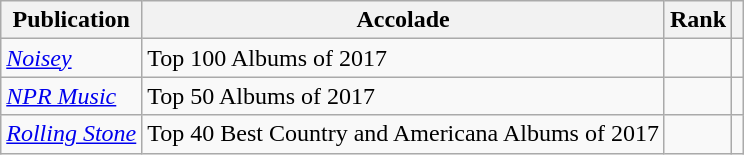<table class="sortable wikitable">
<tr>
<th>Publication</th>
<th>Accolade</th>
<th>Rank</th>
<th class="unsortable"></th>
</tr>
<tr>
<td><em><a href='#'>Noisey</a></em></td>
<td>Top 100 Albums of 2017</td>
<td></td>
<td></td>
</tr>
<tr>
<td><em><a href='#'>NPR Music</a></em></td>
<td>Top 50 Albums of 2017</td>
<td></td>
<td></td>
</tr>
<tr>
<td><em><a href='#'>Rolling Stone</a></em></td>
<td>Top 40 Best Country and Americana Albums of 2017</td>
<td></td>
<td></td>
</tr>
</table>
